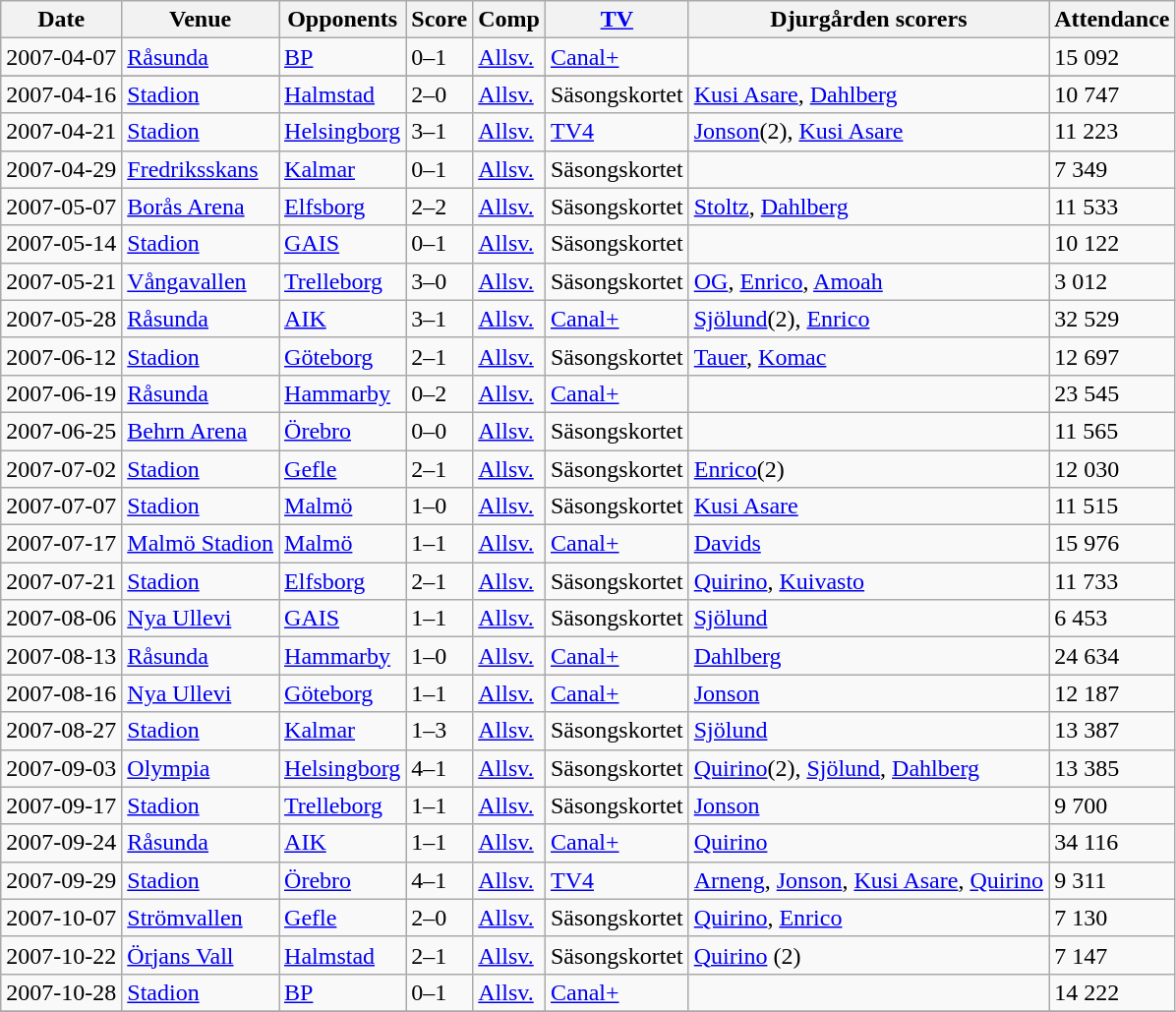<table class="wikitable">
<tr>
<th>Date</th>
<th>Venue</th>
<th>Opponents</th>
<th>Score</th>
<th>Comp</th>
<th><a href='#'>TV</a></th>
<th>Djurgården scorers</th>
<th>Attendance</th>
</tr>
<tr>
<td>2007-04-07</td>
<td><a href='#'>Råsunda</a></td>
<td><a href='#'>BP</a></td>
<td>0–1</td>
<td><a href='#'>Allsv.</a></td>
<td><a href='#'>Canal+</a></td>
<td></td>
<td>15 092</td>
</tr>
<tr>
</tr>
<tr>
<td>2007-04-16</td>
<td><a href='#'>Stadion</a></td>
<td><a href='#'>Halmstad</a></td>
<td>2–0</td>
<td><a href='#'>Allsv.</a></td>
<td>Säsongskortet</td>
<td><a href='#'>Kusi Asare</a>, <a href='#'>Dahlberg</a></td>
<td>10 747</td>
</tr>
<tr>
<td>2007-04-21</td>
<td><a href='#'>Stadion</a></td>
<td><a href='#'>Helsingborg</a></td>
<td>3–1</td>
<td><a href='#'>Allsv.</a></td>
<td><a href='#'>TV4</a></td>
<td><a href='#'>Jonson</a>(2), <a href='#'>Kusi Asare</a></td>
<td>11 223</td>
</tr>
<tr>
<td>2007-04-29</td>
<td><a href='#'>Fredriksskans</a></td>
<td><a href='#'>Kalmar</a></td>
<td>0–1</td>
<td><a href='#'>Allsv.</a></td>
<td>Säsongskortet</td>
<td></td>
<td>7 349</td>
</tr>
<tr>
<td>2007-05-07</td>
<td><a href='#'>Borås Arena</a></td>
<td><a href='#'>Elfsborg</a></td>
<td>2–2</td>
<td><a href='#'>Allsv.</a></td>
<td>Säsongskortet</td>
<td><a href='#'>Stoltz</a>, <a href='#'>Dahlberg</a></td>
<td>11 533</td>
</tr>
<tr>
<td>2007-05-14</td>
<td><a href='#'>Stadion</a></td>
<td><a href='#'>GAIS</a></td>
<td>0–1</td>
<td><a href='#'>Allsv.</a></td>
<td>Säsongskortet</td>
<td></td>
<td>10 122</td>
</tr>
<tr>
<td>2007-05-21</td>
<td><a href='#'>Vångavallen</a></td>
<td><a href='#'>Trelleborg</a></td>
<td>3–0</td>
<td><a href='#'>Allsv.</a></td>
<td>Säsongskortet</td>
<td><a href='#'>OG</a>, <a href='#'>Enrico</a>, <a href='#'>Amoah</a></td>
<td>3 012</td>
</tr>
<tr>
<td>2007-05-28</td>
<td><a href='#'>Råsunda</a></td>
<td><a href='#'>AIK</a></td>
<td>3–1</td>
<td><a href='#'>Allsv.</a></td>
<td><a href='#'>Canal+</a></td>
<td><a href='#'>Sjölund</a>(2), <a href='#'>Enrico</a></td>
<td>32 529</td>
</tr>
<tr>
<td>2007-06-12</td>
<td><a href='#'>Stadion</a></td>
<td><a href='#'>Göteborg</a></td>
<td>2–1</td>
<td><a href='#'>Allsv.</a></td>
<td>Säsongskortet</td>
<td><a href='#'>Tauer</a>, <a href='#'>Komac</a></td>
<td>12 697</td>
</tr>
<tr>
<td>2007-06-19</td>
<td><a href='#'>Råsunda</a></td>
<td><a href='#'>Hammarby</a></td>
<td>0–2</td>
<td><a href='#'>Allsv.</a></td>
<td><a href='#'>Canal+</a></td>
<td></td>
<td>23 545</td>
</tr>
<tr>
<td>2007-06-25</td>
<td><a href='#'>Behrn Arena</a></td>
<td><a href='#'>Örebro</a></td>
<td>0–0</td>
<td><a href='#'>Allsv.</a></td>
<td>Säsongskortet</td>
<td></td>
<td>11 565</td>
</tr>
<tr>
<td>2007-07-02</td>
<td><a href='#'>Stadion</a></td>
<td><a href='#'>Gefle</a></td>
<td>2–1</td>
<td><a href='#'>Allsv.</a></td>
<td>Säsongskortet</td>
<td><a href='#'>Enrico</a>(2)</td>
<td>12 030</td>
</tr>
<tr>
<td>2007-07-07</td>
<td><a href='#'>Stadion</a></td>
<td><a href='#'>Malmö</a></td>
<td>1–0</td>
<td><a href='#'>Allsv.</a></td>
<td>Säsongskortet</td>
<td><a href='#'>Kusi Asare</a></td>
<td>11 515</td>
</tr>
<tr>
<td>2007-07-17</td>
<td><a href='#'>Malmö Stadion</a></td>
<td><a href='#'>Malmö</a></td>
<td>1–1</td>
<td><a href='#'>Allsv.</a></td>
<td><a href='#'>Canal+</a></td>
<td><a href='#'>Davids</a></td>
<td>15 976</td>
</tr>
<tr>
<td>2007-07-21</td>
<td><a href='#'>Stadion</a></td>
<td><a href='#'>Elfsborg</a></td>
<td>2–1</td>
<td><a href='#'>Allsv.</a></td>
<td>Säsongskortet</td>
<td><a href='#'>Quirino</a>, <a href='#'>Kuivasto</a></td>
<td>11 733</td>
</tr>
<tr>
<td>2007-08-06</td>
<td><a href='#'>Nya Ullevi</a></td>
<td><a href='#'>GAIS</a></td>
<td>1–1</td>
<td><a href='#'>Allsv.</a></td>
<td>Säsongskortet</td>
<td><a href='#'>Sjölund</a></td>
<td>6 453</td>
</tr>
<tr>
<td>2007-08-13</td>
<td><a href='#'>Råsunda</a></td>
<td><a href='#'>Hammarby</a></td>
<td>1–0</td>
<td><a href='#'>Allsv.</a></td>
<td><a href='#'>Canal+</a></td>
<td><a href='#'>Dahlberg</a></td>
<td>24 634</td>
</tr>
<tr>
<td>2007-08-16</td>
<td><a href='#'>Nya Ullevi</a></td>
<td><a href='#'>Göteborg</a></td>
<td>1–1</td>
<td><a href='#'>Allsv.</a></td>
<td><a href='#'>Canal+</a></td>
<td><a href='#'>Jonson</a></td>
<td>12 187</td>
</tr>
<tr>
<td>2007-08-27</td>
<td><a href='#'>Stadion</a></td>
<td><a href='#'>Kalmar</a></td>
<td>1–3</td>
<td><a href='#'>Allsv.</a></td>
<td>Säsongskortet</td>
<td><a href='#'>Sjölund</a></td>
<td>13 387</td>
</tr>
<tr>
<td>2007-09-03</td>
<td><a href='#'>Olympia</a></td>
<td><a href='#'>Helsingborg</a></td>
<td>4–1</td>
<td><a href='#'>Allsv.</a></td>
<td>Säsongskortet</td>
<td><a href='#'>Quirino</a>(2), <a href='#'>Sjölund</a>, <a href='#'>Dahlberg</a></td>
<td>13 385</td>
</tr>
<tr>
<td>2007-09-17</td>
<td><a href='#'>Stadion</a></td>
<td><a href='#'>Trelleborg</a></td>
<td>1–1</td>
<td><a href='#'>Allsv.</a></td>
<td>Säsongskortet</td>
<td><a href='#'>Jonson</a></td>
<td>9 700</td>
</tr>
<tr>
<td>2007-09-24</td>
<td><a href='#'>Råsunda</a></td>
<td><a href='#'>AIK</a></td>
<td>1–1</td>
<td><a href='#'>Allsv.</a></td>
<td><a href='#'>Canal+</a></td>
<td><a href='#'>Quirino</a></td>
<td>34 116</td>
</tr>
<tr>
<td>2007-09-29</td>
<td><a href='#'>Stadion</a></td>
<td><a href='#'>Örebro</a></td>
<td>4–1</td>
<td><a href='#'>Allsv.</a></td>
<td><a href='#'>TV4</a></td>
<td><a href='#'>Arneng</a>, <a href='#'>Jonson</a>, <a href='#'>Kusi Asare</a>, <a href='#'>Quirino</a></td>
<td>9 311</td>
</tr>
<tr>
<td>2007-10-07</td>
<td><a href='#'>Strömvallen</a></td>
<td><a href='#'>Gefle</a></td>
<td>2–0</td>
<td><a href='#'>Allsv.</a></td>
<td>Säsongskortet</td>
<td><a href='#'>Quirino</a>, <a href='#'>Enrico</a></td>
<td>7 130</td>
</tr>
<tr>
<td>2007-10-22</td>
<td><a href='#'>Örjans Vall</a></td>
<td><a href='#'>Halmstad</a></td>
<td>2–1</td>
<td><a href='#'>Allsv.</a></td>
<td>Säsongskortet</td>
<td><a href='#'>Quirino</a> (2)</td>
<td>7 147</td>
</tr>
<tr>
<td>2007-10-28</td>
<td><a href='#'>Stadion</a></td>
<td><a href='#'>BP</a></td>
<td>0–1</td>
<td><a href='#'>Allsv.</a></td>
<td><a href='#'>Canal+</a></td>
<td></td>
<td>14 222</td>
</tr>
<tr>
</tr>
</table>
